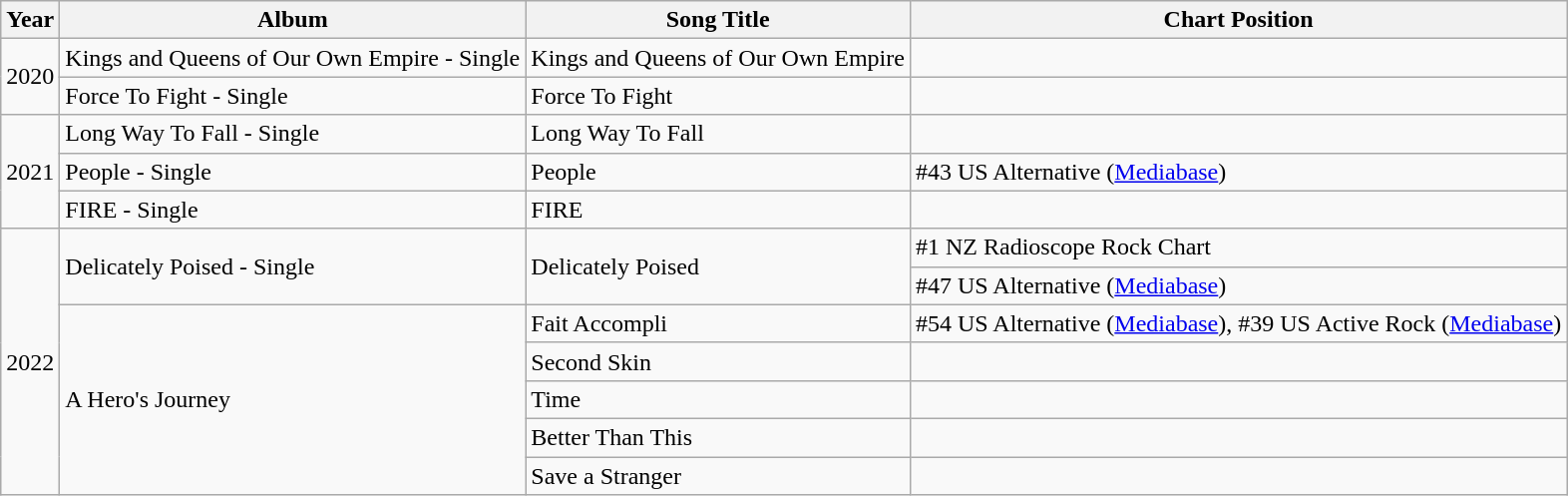<table class="wikitable">
<tr>
<th>Year</th>
<th>Album</th>
<th>Song Title</th>
<th>Chart Position</th>
</tr>
<tr>
<td rowspan="2">2020</td>
<td>Kings and Queens of Our Own Empire - Single</td>
<td>Kings and Queens of Our Own Empire</td>
<td></td>
</tr>
<tr>
<td>Force To Fight - Single</td>
<td>Force To Fight</td>
<td></td>
</tr>
<tr>
<td rowspan="3">2021</td>
<td>Long Way To Fall - Single</td>
<td>Long Way To Fall</td>
<td></td>
</tr>
<tr>
<td>People - Single</td>
<td>People</td>
<td>#43 US Alternative (<a href='#'>Mediabase</a>)</td>
</tr>
<tr>
<td>FIRE - Single</td>
<td>FIRE</td>
<td></td>
</tr>
<tr>
<td rowspan="7">2022</td>
<td rowspan="2">Delicately Poised - Single</td>
<td rowspan="2">Delicately Poised</td>
<td>#1 NZ Radioscope Rock Chart</td>
</tr>
<tr>
<td>#47 US Alternative (<a href='#'>Mediabase</a>)</td>
</tr>
<tr>
<td rowspan="6">A Hero's Journey</td>
<td>Fait Accompli</td>
<td>#54 US Alternative (<a href='#'>Mediabase</a>), #39 US Active Rock (<a href='#'>Mediabase</a>)</td>
</tr>
<tr>
<td>Second Skin</td>
<td></td>
</tr>
<tr>
<td>Time</td>
<td></td>
</tr>
<tr>
<td>Better Than This</td>
<td></td>
</tr>
<tr>
<td>Save a Stranger</td>
<td></td>
</tr>
</table>
